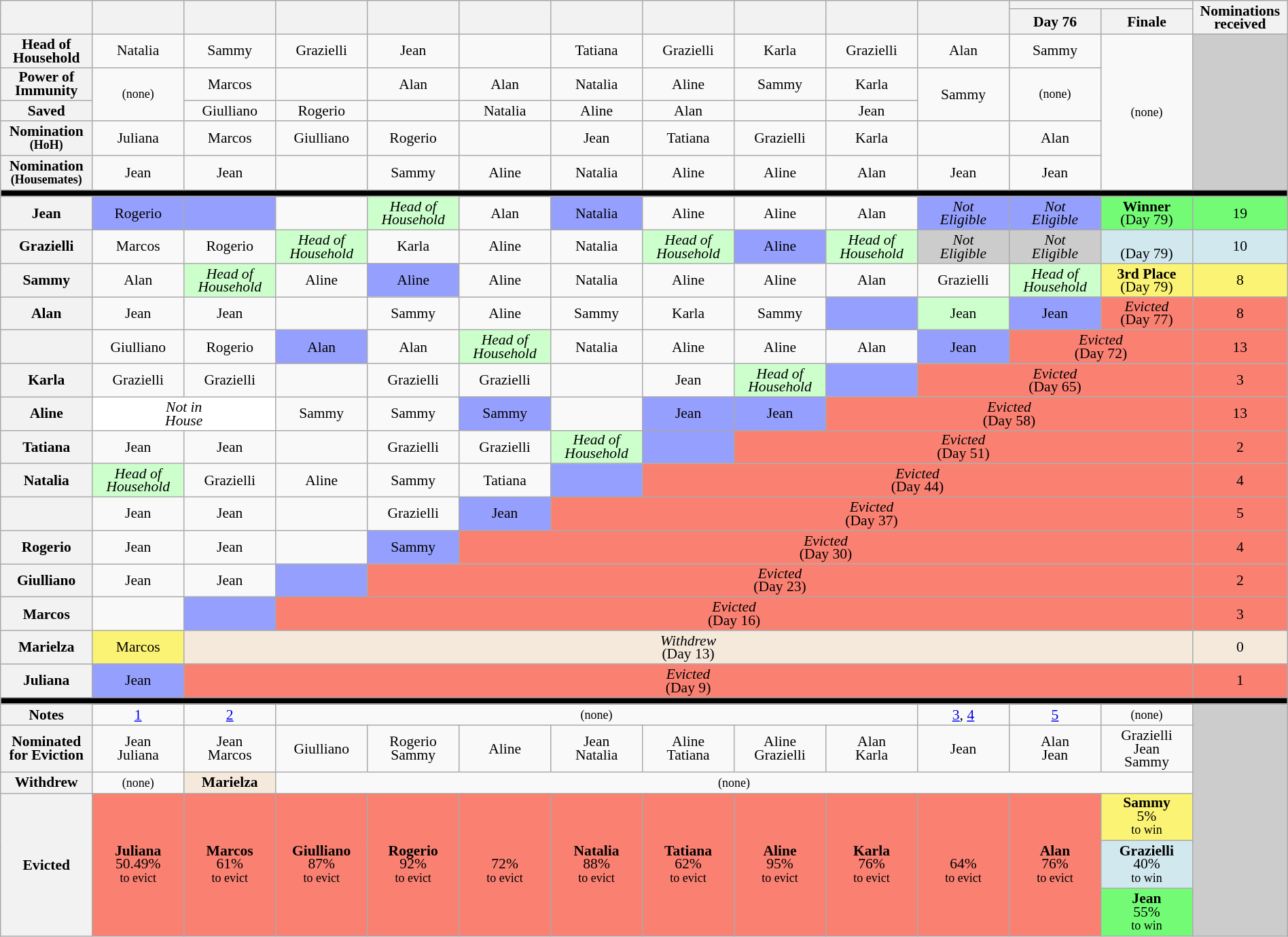<table class="wikitable" style="text-align:center; font-size:90%; width:100%; line-height:13px;">
<tr>
<th width=6.5% rowspan=2></th>
<th width=6.5% rowspan=2></th>
<th width=6.5% rowspan=2></th>
<th width=6.5% rowspan=2></th>
<th width=6.5% rowspan=2></th>
<th width=6.5% rowspan=2></th>
<th width=6.5% rowspan=2></th>
<th width=6.5% rowspan=2></th>
<th width=6.5% rowspan=2></th>
<th width=6.5% rowspan=2></th>
<th width=6.5% rowspan=2></th>
<th width=6.5% colspan=2></th>
<th width=6.5% rowspan=2>Nominations<br>received</th>
</tr>
<tr>
<th width="6.5%">Day 76</th>
<th width="6.5%">Finale</th>
</tr>
<tr>
<th>Head of Household</th>
<td>Natalia</td>
<td>Sammy</td>
<td>Grazielli</td>
<td>Jean</td>
<td></td>
<td>Tatiana</td>
<td>Grazielli</td>
<td>Karla</td>
<td>Grazielli</td>
<td>Alan</td>
<td>Sammy</td>
<td rowspan=5><small>(none)</small></td>
<td rowspan=5 bgcolor="CCCCCC"></td>
</tr>
<tr>
<th>Power of Immunity</th>
<td rowspan=2><small>(none)</small></td>
<td>Marcos</td>
<td></td>
<td>Alan</td>
<td>Alan</td>
<td>Natalia</td>
<td>Aline</td>
<td>Sammy</td>
<td>Karla</td>
<td rowspan=2>Sammy</td>
<td rowspan=2><small>(none)</small></td>
</tr>
<tr>
<th>Saved</th>
<td>Giulliano</td>
<td>Rogerio</td>
<td></td>
<td>Natalia</td>
<td>Aline</td>
<td>Alan</td>
<td></td>
<td>Jean</td>
</tr>
<tr>
<th>Nomination<br><small>(HoH)</small></th>
<td>Juliana</td>
<td>Marcos</td>
<td>Giulliano</td>
<td>Rogerio</td>
<td></td>
<td>Jean</td>
<td>Tatiana</td>
<td>Grazielli</td>
<td>Karla</td>
<td></td>
<td>Alan</td>
</tr>
<tr>
<th>Nomination<br><small>(Housemates)</small></th>
<td>Jean</td>
<td>Jean</td>
<td></td>
<td>Sammy</td>
<td>Aline</td>
<td>Natalia</td>
<td>Aline</td>
<td>Aline</td>
<td>Alan</td>
<td>Jean</td>
<td>Jean</td>
</tr>
<tr>
<td bgcolor="000000" colspan=15></td>
</tr>
<tr>
<th>Jean</th>
<td bgcolor="959FFD">Rogerio</td>
<td bgcolor="959FFD"></td>
<td></td>
<td bgcolor="CCFFCC"><em>Head of Household</em></td>
<td>Alan</td>
<td bgcolor="959FFD">Natalia</td>
<td>Aline</td>
<td>Aline</td>
<td>Alan</td>
<td bgcolor="959FFD"><em>Not<br>Eligible</em></td>
<td bgcolor="959FFD"><em>Not<br>Eligible</em></td>
<td bgcolor="73FB76"><strong>Winner</strong><br>(Day 79)</td>
<td bgcolor="73FB76">19</td>
</tr>
<tr>
<th>Grazielli</th>
<td>Marcos</td>
<td>Rogerio</td>
<td bgcolor="CCFFCC"><em>Head of Household</em></td>
<td>Karla</td>
<td>Aline</td>
<td>Natalia</td>
<td bgcolor="CCFFCC"><em>Head of Household</em></td>
<td bgcolor="959FFD">Aline</td>
<td bgcolor="CCFFCC"><em>Head of Household</em></td>
<td bgcolor="CCCCCC"><em>Not<br>Eligible</em></td>
<td bgcolor="CCCCCC"><em>Not<br>Eligible</em></td>
<td bgcolor="D1E8EF"><br>(Day 79)</td>
<td bgcolor="D1E8EF">10</td>
</tr>
<tr>
<th>Sammy</th>
<td>Alan</td>
<td bgcolor="CCFFCC"><em>Head of Household</em></td>
<td>Aline</td>
<td bgcolor="959FFD">Aline</td>
<td>Aline</td>
<td>Natalia</td>
<td>Aline</td>
<td>Aline</td>
<td>Alan</td>
<td>Grazielli</td>
<td bgcolor="CCFFCC"><em>Head of Household</em></td>
<td bgcolor="FBF373"><strong>3rd Place</strong><br>(Day 79)</td>
<td bgcolor="FBF373">8</td>
</tr>
<tr>
<th>Alan</th>
<td>Jean</td>
<td>Jean</td>
<td></td>
<td>Sammy</td>
<td>Aline</td>
<td>Sammy</td>
<td>Karla</td>
<td>Sammy</td>
<td bgcolor="959FFD"></td>
<td bgcolor="CCFFCC">Jean</td>
<td bgcolor="959FFD">Jean</td>
<td bgcolor="FA8072"><em>Evicted</em><br>(Day 77)</td>
<td bgcolor="FA8072">8</td>
</tr>
<tr>
<th></th>
<td>Giulliano</td>
<td>Rogerio</td>
<td bgcolor="959FFD">Alan</td>
<td>Alan</td>
<td bgcolor="CCFFCC"><em>Head of Household</em></td>
<td>Natalia</td>
<td>Aline</td>
<td>Aline</td>
<td>Alan</td>
<td bgcolor="959FFD">Jean</td>
<td bgcolor="FA8072" colspan=2><em>Evicted</em><br>(Day 72)</td>
<td bgcolor="FA8072">13</td>
</tr>
<tr>
<th>Karla</th>
<td>Grazielli</td>
<td>Grazielli</td>
<td></td>
<td>Grazielli</td>
<td>Grazielli</td>
<td></td>
<td>Jean</td>
<td bgcolor="CCFFCC"><em>Head of Household</em></td>
<td bgcolor="959FFD"></td>
<td bgcolor="FA8072" colspan=3><em>Evicted</em><br>(Day 65)</td>
<td bgcolor="FA8072">3</td>
</tr>
<tr>
<th>Aline</th>
<td bgcolor=white colspan=2><em>Not in<br>House</em></td>
<td>Sammy</td>
<td>Sammy</td>
<td bgcolor="959FFD">Sammy</td>
<td></td>
<td bgcolor="959FFD">Jean</td>
<td bgcolor="959FFD">Jean</td>
<td bgcolor="FA8072" colspan=4><em>Evicted</em><br>(Day 58)</td>
<td bgcolor="FA8072">13</td>
</tr>
<tr>
<th>Tatiana</th>
<td>Jean</td>
<td>Jean</td>
<td></td>
<td>Grazielli</td>
<td>Grazielli</td>
<td bgcolor="CCFFCC"><em>Head of Household</em></td>
<td bgcolor="959FFD"></td>
<td bgcolor="FA8072" colspan=5><em>Evicted</em><br>(Day 51)</td>
<td bgcolor="FA8072">2</td>
</tr>
<tr>
<th>Natalia</th>
<td bgcolor="CCFFCC"><em>Head of Household</em></td>
<td>Grazielli</td>
<td>Aline</td>
<td>Sammy</td>
<td>Tatiana</td>
<td bgcolor="959FFD"></td>
<td bgcolor="FA8072" colspan=6><em>Evicted</em><br>(Day 44)</td>
<td bgcolor="FA8072">4</td>
</tr>
<tr>
<th></th>
<td>Jean</td>
<td>Jean</td>
<td></td>
<td>Grazielli</td>
<td bgcolor="959FFD">Jean</td>
<td bgcolor="FA8072" colspan=7><em>Evicted</em><br>(Day 37)</td>
<td bgcolor="FA8072">5</td>
</tr>
<tr>
<th>Rogerio</th>
<td>Jean</td>
<td>Jean</td>
<td></td>
<td bgcolor="959FFD">Sammy</td>
<td bgcolor="FA8072" colspan=8><em>Evicted</em><br>(Day 30)</td>
<td bgcolor="FA8072">4</td>
</tr>
<tr>
<th>Giulliano</th>
<td>Jean</td>
<td>Jean</td>
<td bgcolor="959FFD"></td>
<td bgcolor="FA8072" colspan=9><em>Evicted</em><br>(Day 23)</td>
<td bgcolor="FA8072">2</td>
</tr>
<tr>
<th>Marcos</th>
<td></td>
<td bgcolor="959FFD"></td>
<td bgcolor="FA8072" colspan=10><em>Evicted</em><br>(Day 16)</td>
<td bgcolor="FA8072">3</td>
</tr>
<tr>
<th>Marielza</th>
<td bgcolor="FBF373">Marcos</td>
<td bgcolor="f5e9dc" colspan=11><em>Withdrew</em><br>(Day 13)</td>
<td bgcolor="f5e9dc">0</td>
</tr>
<tr>
<th>Juliana</th>
<td bgcolor="959FFD">Jean</td>
<td bgcolor="FA8072" colspan=11><em>Evicted</em><br>(Day 9)</td>
<td bgcolor="FA8072">1</td>
</tr>
<tr>
<td bgcolor="000000" colspan=15></td>
</tr>
<tr>
<th>Notes</th>
<td><a href='#'>1</a></td>
<td><a href='#'>2</a></td>
<td colspan=7><small>(none)</small></td>
<td><a href='#'>3</a>, <a href='#'>4</a></td>
<td><a href='#'>5</a></td>
<td><small>(none)</small></td>
<td rowspan=6 bgcolor="CCCCCC"></td>
</tr>
<tr>
<th>Nominated<br>for Eviction</th>
<td>Jean<br>Juliana</td>
<td>Jean<br>Marcos</td>
<td>Giulliano<br></td>
<td>Rogerio<br>Sammy</td>
<td>Aline<br></td>
<td>Jean<br>Natalia</td>
<td>Aline<br>Tatiana</td>
<td>Aline<br>Grazielli</td>
<td>Alan<br>Karla</td>
<td>Jean<br></td>
<td>Alan<br>Jean</td>
<td>Grazielli<br>Jean<br>Sammy</td>
</tr>
<tr>
<th>Withdrew</th>
<td><small>(none)</small></td>
<td bgcolor="f5e9dc"><strong>Marielza</strong></td>
<td colspan=10><small>(none)</small></td>
</tr>
<tr>
<th rowspan=3>Evicted</th>
<td rowspan=3 bgcolor="FA8072"><strong>Juliana</strong><br>50.49%<br><small>to evict</small></td>
<td rowspan=3 bgcolor="FA8072"><strong>Marcos</strong><br>61%<br><small>to evict</small></td>
<td rowspan=3 bgcolor="FA8072"><strong>Giulliano</strong><br>87%<br><small>to evict</small></td>
<td rowspan=3 bgcolor="FA8072"><strong>Rogerio</strong><br>92%<br><small>to evict</small></td>
<td rowspan=3 bgcolor="FA8072"><strong></strong><br>72%<br><small>to evict</small></td>
<td rowspan=3 bgcolor="FA8072"><strong>Natalia</strong><br>88%<br><small>to evict</small></td>
<td rowspan=3 bgcolor="FA8072"><strong>Tatiana</strong><br>62%<br><small>to evict</small></td>
<td rowspan=3 bgcolor="FA8072"><strong>Aline</strong><br>95%<br><small>to evict</small></td>
<td rowspan=3 bgcolor="FA8072"><strong>Karla</strong><br>76%<br><small>to evict</small></td>
<td rowspan=3 bgcolor="FA8072"><strong></strong><br>64%<br><small>to evict</small></td>
<td rowspan=3 bgcolor="FA8072"><strong>Alan</strong><br>76%<br><small>to evict</small></td>
<td rowspan=1 bgcolor="FBF373"><strong>Sammy</strong><br>5%<br><small>to win</small></td>
</tr>
<tr>
<td rowspan=1 bgcolor="D1E8EF"><strong>Grazielli</strong><br>40%<br><small>to win</small></td>
</tr>
<tr>
<td rowspan=1 bgcolor="73FB76"><strong>Jean</strong><br>55%<br><small>to win</small></td>
</tr>
</table>
